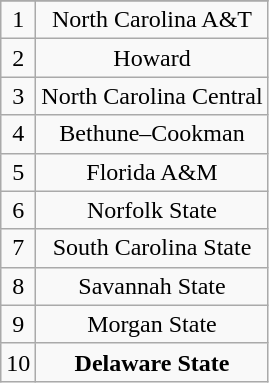<table class="wikitable">
<tr align="center">
</tr>
<tr align="center">
<td>1</td>
<td>North Carolina A&T</td>
</tr>
<tr align="center">
<td>2</td>
<td>Howard</td>
</tr>
<tr align="center">
<td>3</td>
<td>North Carolina Central</td>
</tr>
<tr align="center">
<td>4</td>
<td>Bethune–Cookman</td>
</tr>
<tr align="center">
<td>5</td>
<td>Florida A&M</td>
</tr>
<tr align="center">
<td>6</td>
<td>Norfolk State</td>
</tr>
<tr align="center">
<td>7</td>
<td>South Carolina State</td>
</tr>
<tr align="center">
<td>8</td>
<td>Savannah State</td>
</tr>
<tr align="center">
<td>9</td>
<td>Morgan State</td>
</tr>
<tr align="center">
<td>10</td>
<td><strong>Delaware State</strong></td>
</tr>
</table>
